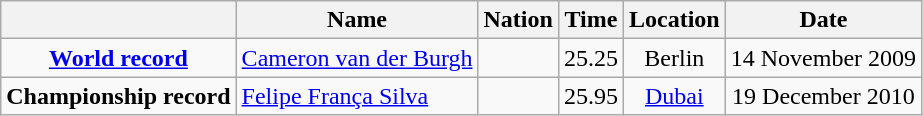<table class=wikitable style=text-align:center>
<tr>
<th></th>
<th>Name</th>
<th>Nation</th>
<th>Time</th>
<th>Location</th>
<th>Date</th>
</tr>
<tr>
<td><strong><a href='#'>World record</a></strong></td>
<td align=left><a href='#'>Cameron van der Burgh</a></td>
<td align=left></td>
<td align=left>25.25</td>
<td>Berlin</td>
<td>14 November 2009</td>
</tr>
<tr>
<td><strong>Championship record</strong></td>
<td align=left><a href='#'>Felipe França Silva</a></td>
<td align=left></td>
<td align=left>25.95</td>
<td><a href='#'>Dubai</a></td>
<td>19 December 2010</td>
</tr>
</table>
